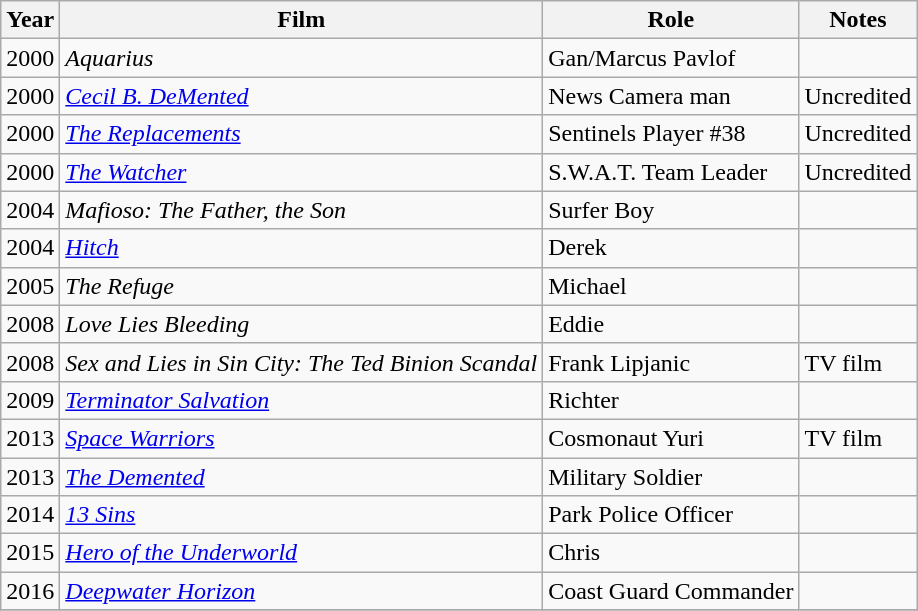<table class="wikitable">
<tr>
<th>Year</th>
<th>Film</th>
<th>Role</th>
<th>Notes</th>
</tr>
<tr>
<td>2000</td>
<td><em>Aquarius</em></td>
<td>Gan/Marcus Pavlof</td>
<td></td>
</tr>
<tr>
<td>2000</td>
<td><em><a href='#'>Cecil B. DeMented</a></em></td>
<td>News Camera man</td>
<td>Uncredited</td>
</tr>
<tr>
<td>2000</td>
<td><em><a href='#'>The Replacements</a></em></td>
<td>Sentinels Player #38</td>
<td>Uncredited</td>
</tr>
<tr>
<td>2000</td>
<td><em><a href='#'>The Watcher</a></em></td>
<td>S.W.A.T. Team Leader</td>
<td>Uncredited</td>
</tr>
<tr>
<td>2004</td>
<td><em>Mafioso: The Father, the Son</em></td>
<td>Surfer Boy</td>
<td></td>
</tr>
<tr>
<td>2004</td>
<td><em><a href='#'>Hitch</a></em></td>
<td>Derek</td>
<td></td>
</tr>
<tr>
<td>2005</td>
<td><em>The Refuge</em></td>
<td>Michael</td>
<td></td>
</tr>
<tr>
<td>2008</td>
<td><em>Love Lies Bleeding</em></td>
<td>Eddie</td>
<td></td>
</tr>
<tr>
<td>2008</td>
<td><em>Sex and Lies in Sin City: The Ted Binion Scandal</em></td>
<td>Frank Lipjanic</td>
<td>TV film</td>
</tr>
<tr>
<td>2009</td>
<td><em><a href='#'>Terminator Salvation</a></em></td>
<td>Richter</td>
<td></td>
</tr>
<tr>
<td>2013</td>
<td><em><a href='#'>Space Warriors</a></em></td>
<td>Cosmonaut Yuri</td>
<td>TV film</td>
</tr>
<tr>
<td>2013</td>
<td><em><a href='#'>The Demented</a></em></td>
<td>Military Soldier</td>
<td></td>
</tr>
<tr>
<td>2014</td>
<td><em><a href='#'>13 Sins</a></em></td>
<td>Park Police Officer</td>
<td></td>
</tr>
<tr>
<td>2015</td>
<td><em><a href='#'>Hero of the Underworld</a></em></td>
<td>Chris</td>
<td></td>
</tr>
<tr>
<td>2016</td>
<td><em><a href='#'>Deepwater Horizon</a></em></td>
<td>Coast Guard Commander</td>
<td></td>
</tr>
<tr>
</tr>
</table>
